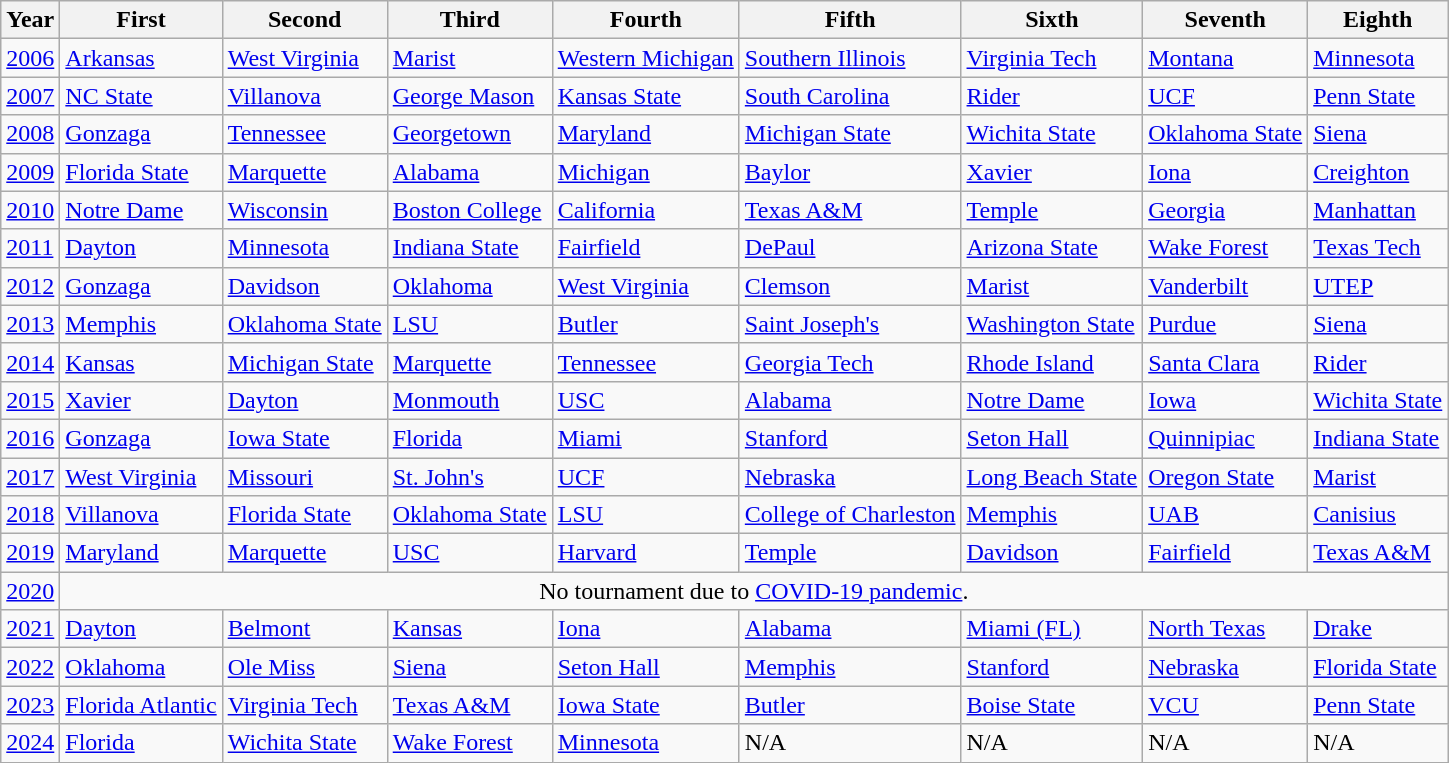<table class="wikitable">
<tr>
<th>Year</th>
<th>First</th>
<th>Second</th>
<th>Third</th>
<th>Fourth</th>
<th>Fifth</th>
<th>Sixth</th>
<th>Seventh</th>
<th>Eighth</th>
</tr>
<tr>
<td><a href='#'>2006</a></td>
<td><a href='#'>Arkansas</a></td>
<td><a href='#'>West Virginia</a></td>
<td><a href='#'>Marist</a></td>
<td><a href='#'>Western Michigan</a></td>
<td><a href='#'>Southern Illinois</a></td>
<td><a href='#'>Virginia Tech</a></td>
<td><a href='#'>Montana</a></td>
<td><a href='#'>Minnesota</a></td>
</tr>
<tr>
<td><a href='#'>2007</a></td>
<td><a href='#'>NC State</a></td>
<td><a href='#'>Villanova</a></td>
<td><a href='#'>George Mason</a></td>
<td><a href='#'>Kansas State</a></td>
<td><a href='#'>South Carolina</a></td>
<td><a href='#'>Rider</a></td>
<td><a href='#'>UCF</a></td>
<td><a href='#'>Penn State</a></td>
</tr>
<tr>
<td><a href='#'>2008</a></td>
<td><a href='#'>Gonzaga</a></td>
<td><a href='#'>Tennessee</a></td>
<td><a href='#'>Georgetown</a></td>
<td><a href='#'>Maryland</a></td>
<td><a href='#'>Michigan State</a></td>
<td><a href='#'>Wichita State</a></td>
<td><a href='#'>Oklahoma State</a></td>
<td><a href='#'>Siena</a></td>
</tr>
<tr>
<td><a href='#'>2009</a></td>
<td><a href='#'>Florida State</a></td>
<td><a href='#'>Marquette</a></td>
<td><a href='#'>Alabama</a></td>
<td><a href='#'>Michigan</a></td>
<td><a href='#'>Baylor</a></td>
<td><a href='#'>Xavier</a></td>
<td><a href='#'>Iona</a></td>
<td><a href='#'>Creighton</a></td>
</tr>
<tr>
<td><a href='#'>2010</a></td>
<td><a href='#'>Notre Dame</a></td>
<td><a href='#'>Wisconsin</a></td>
<td><a href='#'>Boston College</a></td>
<td><a href='#'>California</a></td>
<td><a href='#'>Texas A&M</a></td>
<td><a href='#'>Temple</a></td>
<td><a href='#'>Georgia</a></td>
<td><a href='#'>Manhattan</a></td>
</tr>
<tr>
<td><a href='#'>2011</a></td>
<td><a href='#'>Dayton</a></td>
<td><a href='#'>Minnesota</a></td>
<td><a href='#'>Indiana State</a></td>
<td><a href='#'>Fairfield</a></td>
<td><a href='#'>DePaul</a></td>
<td><a href='#'>Arizona State</a></td>
<td><a href='#'>Wake Forest</a></td>
<td><a href='#'>Texas Tech</a></td>
</tr>
<tr>
<td><a href='#'>2012</a></td>
<td><a href='#'>Gonzaga</a></td>
<td><a href='#'>Davidson</a></td>
<td><a href='#'>Oklahoma</a></td>
<td><a href='#'>West Virginia</a></td>
<td><a href='#'>Clemson</a></td>
<td><a href='#'>Marist</a></td>
<td><a href='#'>Vanderbilt</a></td>
<td><a href='#'>UTEP</a></td>
</tr>
<tr>
<td><a href='#'>2013</a></td>
<td><a href='#'>Memphis</a></td>
<td><a href='#'>Oklahoma State</a></td>
<td><a href='#'>LSU</a></td>
<td><a href='#'>Butler</a></td>
<td><a href='#'>Saint Joseph's</a></td>
<td><a href='#'>Washington State</a></td>
<td><a href='#'>Purdue</a></td>
<td><a href='#'>Siena</a></td>
</tr>
<tr>
<td><a href='#'>2014</a></td>
<td><a href='#'>Kansas</a></td>
<td><a href='#'>Michigan State</a></td>
<td><a href='#'>Marquette</a></td>
<td><a href='#'>Tennessee</a></td>
<td><a href='#'>Georgia Tech</a></td>
<td><a href='#'>Rhode Island</a></td>
<td><a href='#'>Santa Clara</a></td>
<td><a href='#'>Rider</a></td>
</tr>
<tr>
<td><a href='#'>2015</a></td>
<td><a href='#'>Xavier</a></td>
<td><a href='#'>Dayton</a></td>
<td><a href='#'>Monmouth</a></td>
<td><a href='#'>USC</a></td>
<td><a href='#'>Alabama</a></td>
<td><a href='#'>Notre Dame</a></td>
<td><a href='#'>Iowa</a></td>
<td><a href='#'>Wichita State</a></td>
</tr>
<tr>
<td><a href='#'>2016</a></td>
<td><a href='#'>Gonzaga</a></td>
<td><a href='#'>Iowa State</a></td>
<td><a href='#'>Florida</a></td>
<td><a href='#'>Miami</a></td>
<td><a href='#'>Stanford</a></td>
<td><a href='#'>Seton Hall</a></td>
<td><a href='#'>Quinnipiac</a></td>
<td><a href='#'>Indiana State</a></td>
</tr>
<tr>
<td><a href='#'>2017</a></td>
<td><a href='#'>West Virginia</a></td>
<td><a href='#'>Missouri</a></td>
<td><a href='#'>St. John's</a></td>
<td><a href='#'>UCF</a></td>
<td><a href='#'>Nebraska</a></td>
<td><a href='#'>Long Beach State</a></td>
<td><a href='#'>Oregon State</a></td>
<td><a href='#'>Marist</a></td>
</tr>
<tr>
<td><a href='#'>2018</a></td>
<td><a href='#'>Villanova</a></td>
<td><a href='#'>Florida State</a></td>
<td><a href='#'>Oklahoma State</a></td>
<td><a href='#'>LSU</a></td>
<td><a href='#'>College of Charleston</a></td>
<td><a href='#'>Memphis</a></td>
<td><a href='#'>UAB</a></td>
<td><a href='#'>Canisius</a></td>
</tr>
<tr>
<td><a href='#'>2019</a></td>
<td><a href='#'>Maryland</a></td>
<td><a href='#'>Marquette</a></td>
<td><a href='#'>USC</a></td>
<td><a href='#'>Harvard</a></td>
<td><a href='#'>Temple</a></td>
<td><a href='#'>Davidson</a></td>
<td><a href='#'>Fairfield</a></td>
<td><a href='#'>Texas A&M</a></td>
</tr>
<tr>
<td><a href='#'>2020</a></td>
<td colspan="8" style="text-align: center;">No tournament due to <a href='#'>COVID-19 pandemic</a>.</td>
</tr>
<tr>
<td><a href='#'>2021</a></td>
<td><a href='#'>Dayton</a></td>
<td><a href='#'>Belmont</a></td>
<td><a href='#'>Kansas</a></td>
<td><a href='#'>Iona</a></td>
<td><a href='#'>Alabama</a></td>
<td><a href='#'>Miami (FL)</a></td>
<td><a href='#'>North Texas</a></td>
<td><a href='#'>Drake</a></td>
</tr>
<tr>
<td><a href='#'>2022</a></td>
<td><a href='#'>Oklahoma</a></td>
<td><a href='#'>Ole Miss</a></td>
<td><a href='#'>Siena</a></td>
<td><a href='#'>Seton Hall</a></td>
<td><a href='#'>Memphis</a></td>
<td><a href='#'>Stanford</a></td>
<td><a href='#'>Nebraska</a></td>
<td><a href='#'>Florida State</a></td>
</tr>
<tr>
<td><a href='#'>2023</a></td>
<td><a href='#'>Florida Atlantic</a></td>
<td><a href='#'>Virginia Tech</a></td>
<td><a href='#'>Texas A&M</a></td>
<td><a href='#'>Iowa State</a></td>
<td><a href='#'>Butler</a></td>
<td><a href='#'>Boise State</a></td>
<td><a href='#'>VCU</a></td>
<td><a href='#'>Penn State</a></td>
</tr>
<tr>
<td><a href='#'>2024</a></td>
<td><a href='#'>Florida</a></td>
<td><a href='#'>Wichita State</a></td>
<td><a href='#'>Wake Forest</a></td>
<td><a href='#'>Minnesota</a></td>
<td>N/A</td>
<td>N/A</td>
<td>N/A</td>
<td>N/A</td>
</tr>
</table>
